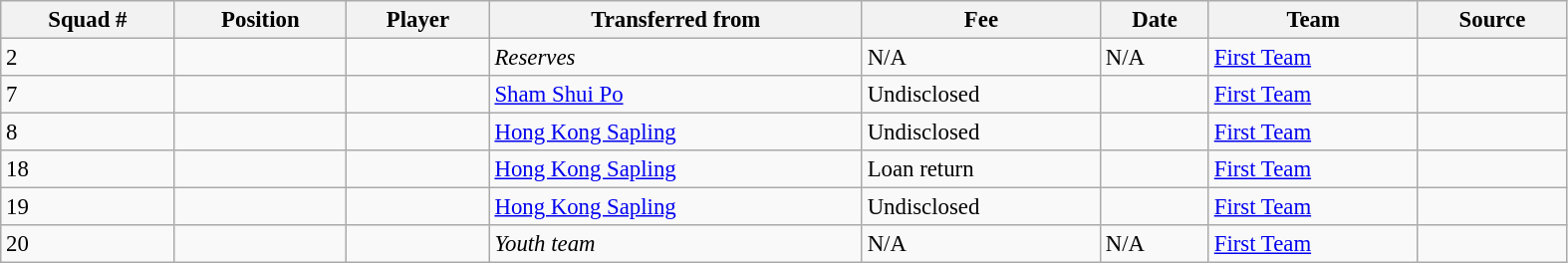<table width=83% class="wikitable sortable" style="text-align:center; font-size:95%; text-align:left">
<tr>
<th><strong>Squad #</strong></th>
<th><strong>Position </strong></th>
<th><strong>Player </strong></th>
<th><strong>Transferred from</strong></th>
<th><strong>Fee </strong></th>
<th><strong>Date </strong></th>
<th><strong>Team</strong></th>
<th><strong>Source</strong></th>
</tr>
<tr>
<td>2</td>
<td></td>
<td></td>
<td><em>Reserves</em></td>
<td>N/A</td>
<td>N/A</td>
<td><a href='#'>First Team</a></td>
<td></td>
</tr>
<tr>
<td>7</td>
<td></td>
<td></td>
<td><a href='#'>Sham Shui Po</a></td>
<td>Undisclosed</td>
<td></td>
<td><a href='#'>First Team</a></td>
<td></td>
</tr>
<tr>
<td>8</td>
<td></td>
<td></td>
<td><a href='#'>Hong Kong Sapling</a></td>
<td>Undisclosed</td>
<td></td>
<td><a href='#'>First Team</a></td>
<td></td>
</tr>
<tr>
<td>18</td>
<td></td>
<td></td>
<td><a href='#'>Hong Kong Sapling</a></td>
<td>Loan return</td>
<td></td>
<td><a href='#'>First Team</a></td>
<td></td>
</tr>
<tr>
<td>19</td>
<td></td>
<td></td>
<td><a href='#'>Hong Kong Sapling</a></td>
<td>Undisclosed</td>
<td></td>
<td><a href='#'>First Team</a></td>
<td></td>
</tr>
<tr>
<td>20</td>
<td></td>
<td></td>
<td><em>Youth team</em></td>
<td>N/A</td>
<td>N/A</td>
<td><a href='#'>First Team</a></td>
<td></td>
</tr>
</table>
